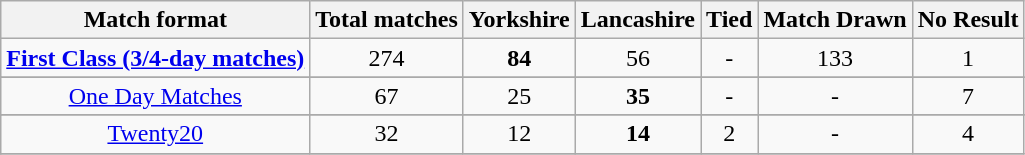<table class="wikitable" style="text-align:center;">
<tr>
<th>Match format</th>
<th>Total matches</th>
<th>Yorkshire</th>
<th>Lancashire</th>
<th>Tied</th>
<th>Match Drawn</th>
<th>No Result</th>
</tr>
<tr>
<td><strong><a href='#'>First Class (3/4-day matches)</a></strong></td>
<td>274</td>
<td><strong>84</strong></td>
<td>56</td>
<td>-</td>
<td>133</td>
<td>1</td>
</tr>
<tr>
</tr>
<tr>
<td><a href='#'>One Day Matches</a></td>
<td>67</td>
<td>25</td>
<td><strong>35</strong></td>
<td>-</td>
<td>-</td>
<td>7</td>
</tr>
<tr>
</tr>
<tr>
<td><a href='#'>Twenty20</a></td>
<td>32</td>
<td>12</td>
<td><strong>14</strong></td>
<td>2</td>
<td>-</td>
<td>4</td>
</tr>
<tr>
</tr>
</table>
